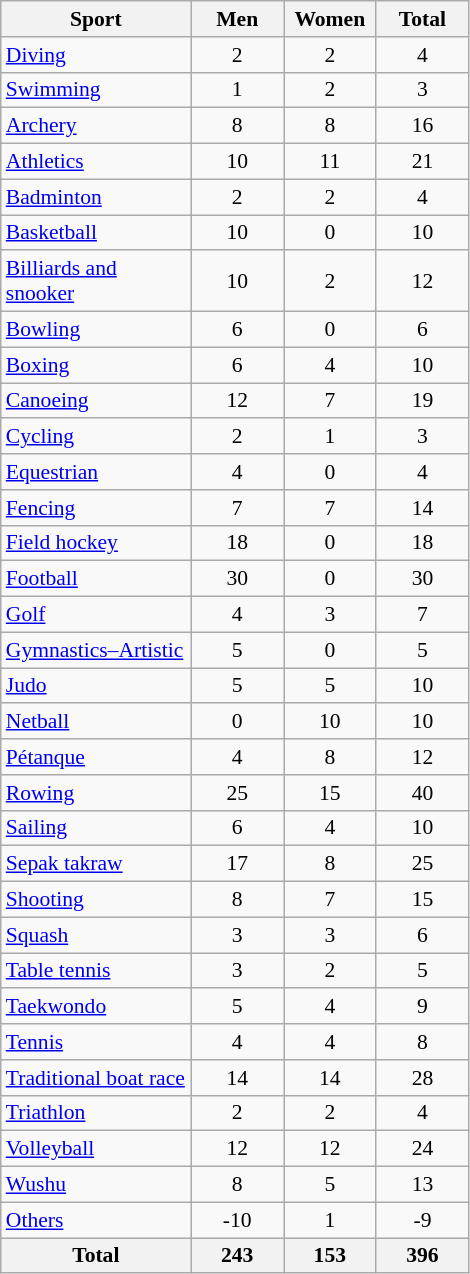<table class="wikitable sortable" style="font-size:90%; text-align:center;">
<tr>
<th width=120>Sport</th>
<th width=55>Men</th>
<th width=55>Women</th>
<th width=55>Total</th>
</tr>
<tr>
<td align=left><a href='#'>Diving</a></td>
<td>2</td>
<td>2</td>
<td>4</td>
</tr>
<tr>
<td align=left><a href='#'>Swimming</a></td>
<td>1</td>
<td>2</td>
<td>3</td>
</tr>
<tr>
<td align=left><a href='#'>Archery</a></td>
<td>8</td>
<td>8</td>
<td>16</td>
</tr>
<tr>
<td align=left><a href='#'>Athletics</a></td>
<td>10</td>
<td>11</td>
<td>21</td>
</tr>
<tr>
<td align=left><a href='#'>Badminton</a></td>
<td>2</td>
<td>2</td>
<td>4</td>
</tr>
<tr>
<td align=left><a href='#'>Basketball</a></td>
<td>10</td>
<td>0</td>
<td>10</td>
</tr>
<tr>
<td align=left><a href='#'>Billiards and snooker</a></td>
<td>10</td>
<td>2</td>
<td>12</td>
</tr>
<tr>
<td align=left><a href='#'>Bowling</a></td>
<td>6</td>
<td>0</td>
<td>6</td>
</tr>
<tr>
<td align=left><a href='#'>Boxing</a></td>
<td>6</td>
<td>4</td>
<td>10</td>
</tr>
<tr>
<td align=left><a href='#'>Canoeing</a></td>
<td>12</td>
<td>7</td>
<td>19</td>
</tr>
<tr>
<td align=left><a href='#'>Cycling</a></td>
<td>2</td>
<td>1</td>
<td>3</td>
</tr>
<tr>
<td align=left><a href='#'>Equestrian</a></td>
<td>4</td>
<td>0</td>
<td>4</td>
</tr>
<tr>
<td align=left><a href='#'>Fencing</a></td>
<td>7</td>
<td>7</td>
<td>14</td>
</tr>
<tr>
<td align=left><a href='#'>Field hockey</a></td>
<td>18</td>
<td>0</td>
<td>18</td>
</tr>
<tr>
<td align=left><a href='#'>Football</a></td>
<td>30</td>
<td>0</td>
<td>30</td>
</tr>
<tr>
<td align=left><a href='#'>Golf</a></td>
<td>4</td>
<td>3</td>
<td>7</td>
</tr>
<tr>
<td align=left><a href='#'>Gymnastics–Artistic</a></td>
<td>5</td>
<td>0</td>
<td>5</td>
</tr>
<tr>
<td align=left><a href='#'>Judo</a></td>
<td>5</td>
<td>5</td>
<td>10</td>
</tr>
<tr>
<td align=left><a href='#'>Netball</a></td>
<td>0</td>
<td>10</td>
<td>10</td>
</tr>
<tr>
<td align=left><a href='#'>Pétanque</a></td>
<td>4</td>
<td>8</td>
<td>12</td>
</tr>
<tr>
<td align=left><a href='#'>Rowing</a></td>
<td>25</td>
<td>15</td>
<td>40</td>
</tr>
<tr>
<td align=left><a href='#'>Sailing</a></td>
<td>6</td>
<td>4</td>
<td>10</td>
</tr>
<tr>
<td align=left><a href='#'>Sepak takraw</a></td>
<td>17</td>
<td>8</td>
<td>25</td>
</tr>
<tr>
<td align=left><a href='#'>Shooting</a></td>
<td>8</td>
<td>7</td>
<td>15</td>
</tr>
<tr>
<td align=left><a href='#'>Squash</a></td>
<td>3</td>
<td>3</td>
<td>6</td>
</tr>
<tr>
<td align=left><a href='#'>Table tennis</a></td>
<td>3</td>
<td>2</td>
<td>5</td>
</tr>
<tr>
<td align=left><a href='#'>Taekwondo</a></td>
<td>5</td>
<td>4</td>
<td>9</td>
</tr>
<tr>
<td align=left><a href='#'>Tennis</a></td>
<td>4</td>
<td>4</td>
<td>8</td>
</tr>
<tr>
<td align=left><a href='#'>Traditional boat race</a></td>
<td>14</td>
<td>14</td>
<td>28</td>
</tr>
<tr>
<td align=left><a href='#'>Triathlon</a></td>
<td>2</td>
<td>2</td>
<td>4</td>
</tr>
<tr>
<td align=left><a href='#'>Volleyball</a></td>
<td>12</td>
<td>12</td>
<td>24</td>
</tr>
<tr>
<td align=left><a href='#'>Wushu</a></td>
<td>8</td>
<td>5</td>
<td>13</td>
</tr>
<tr>
<td align=left><a href='#'>Others</a></td>
<td>-10</td>
<td>1</td>
<td>-9</td>
</tr>
<tr class="sortbottom">
<th>Total</th>
<th>243</th>
<th>153</th>
<th>396</th>
</tr>
</table>
